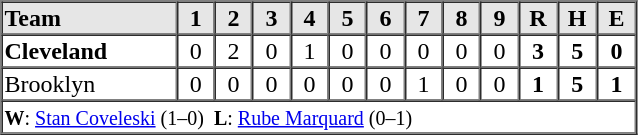<table border=1 cellspacing=0 width=425 style="margin-left:3em;">
<tr style="text-align:center; background-color:#e6e6e6;">
<th align=left width=125>Team</th>
<th width=25>1</th>
<th width=25>2</th>
<th width=25>3</th>
<th width=25>4</th>
<th width=25>5</th>
<th width=25>6</th>
<th width=25>7</th>
<th width=25>8</th>
<th width=25>9</th>
<th width=25>R</th>
<th width=25>H</th>
<th width=25>E</th>
</tr>
<tr style="text-align:center;">
<td align=left><strong>Cleveland</strong></td>
<td>0</td>
<td>2</td>
<td>0</td>
<td>1</td>
<td>0</td>
<td>0</td>
<td>0</td>
<td>0</td>
<td>0</td>
<td><strong>3</strong></td>
<td><strong>5</strong></td>
<td><strong>0</strong></td>
</tr>
<tr style="text-align:center;">
<td align=left>Brooklyn</td>
<td>0</td>
<td>0</td>
<td>0</td>
<td>0</td>
<td>0</td>
<td>0</td>
<td>1</td>
<td>0</td>
<td>0</td>
<td><strong>1</strong></td>
<td><strong>5</strong></td>
<td><strong>1</strong></td>
</tr>
<tr style="text-align:left;">
<td colspan=13><small><strong>W</strong>: <a href='#'>Stan Coveleski</a> (1–0)  <strong>L</strong>: <a href='#'>Rube Marquard</a> (0–1)</small></td>
</tr>
</table>
